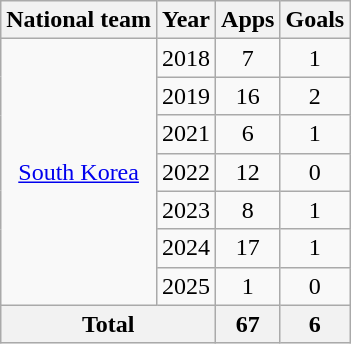<table class="wikitable" style="text-align:center">
<tr>
<th>National team</th>
<th>Year</th>
<th>Apps</th>
<th>Goals</th>
</tr>
<tr>
<td rowspan="7"><a href='#'>South Korea</a></td>
<td>2018</td>
<td>7</td>
<td>1</td>
</tr>
<tr>
<td>2019</td>
<td>16</td>
<td>2</td>
</tr>
<tr>
<td>2021</td>
<td>6</td>
<td>1</td>
</tr>
<tr>
<td>2022</td>
<td>12</td>
<td>0</td>
</tr>
<tr>
<td>2023</td>
<td>8</td>
<td>1</td>
</tr>
<tr>
<td>2024</td>
<td>17</td>
<td>1</td>
</tr>
<tr>
<td>2025</td>
<td>1</td>
<td>0</td>
</tr>
<tr>
<th colspan="2">Total</th>
<th>67</th>
<th>6</th>
</tr>
</table>
